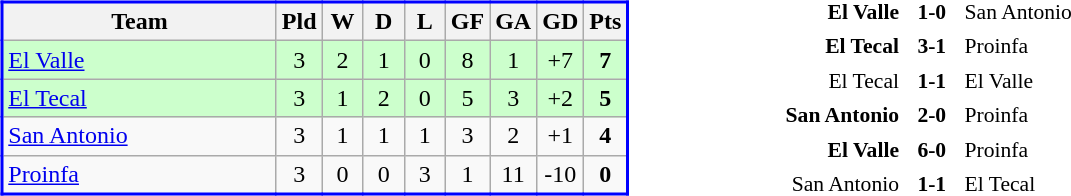<table>
<tr>
<td><br><table class="wikitable" style="text-align: center; border: 2px solid blue;">
<tr>
<th width="175">Team</th>
<th width="20">Pld</th>
<th width="20">W</th>
<th width="20">D</th>
<th width="20">L</th>
<th width="20">GF</th>
<th width="20">GA</th>
<th width="20">GD</th>
<th width="20">Pts</th>
</tr>
<tr bgcolor=#CCFFCC>
<td align=left><a href='#'>El Valle</a></td>
<td>3</td>
<td>2</td>
<td>1</td>
<td>0</td>
<td>8</td>
<td>1</td>
<td>+7</td>
<td><strong>7</strong></td>
</tr>
<tr bgcolor=#CCFFCC>
<td align=left><a href='#'>El Tecal</a></td>
<td>3</td>
<td>1</td>
<td>2</td>
<td>0</td>
<td>5</td>
<td>3</td>
<td>+2</td>
<td><strong>5</strong></td>
</tr>
<tr>
<td align=left><a href='#'>San Antonio</a></td>
<td>3</td>
<td>1</td>
<td>1</td>
<td>1</td>
<td>3</td>
<td>2</td>
<td>+1</td>
<td><strong>4</strong></td>
</tr>
<tr>
<td align=left><a href='#'>Proinfa</a></td>
<td>3</td>
<td>0</td>
<td>0</td>
<td>3</td>
<td>1</td>
<td>11</td>
<td>-10</td>
<td><strong>0</strong></td>
</tr>
</table>
</td>
<td width=45%><br><table cellpadding=2 style=font-size:90% align=center width=80%>
<tr>
<td width=45% align=right><strong>El Valle</strong></td>
<td align=center><strong>1-0</strong></td>
<td>San Antonio</td>
</tr>
<tr>
<td width=45% align=right><strong>El Tecal</strong></td>
<td align=center><strong>3-1</strong></td>
<td>Proinfa</td>
</tr>
<tr>
<td width=45% align=right>El Tecal</td>
<td align=center><strong>1-1</strong></td>
<td>El Valle</td>
</tr>
<tr>
<td width=45% align=right><strong>San Antonio</strong></td>
<td align=center><strong>2-0</strong></td>
<td>Proinfa</td>
</tr>
<tr>
<td width=45% align=right><strong>El Valle</strong></td>
<td align=center><strong>6-0</strong></td>
<td>Proinfa</td>
</tr>
<tr>
<td width=45% align=right>San Antonio</td>
<td align=center><strong>1-1</strong></td>
<td>El Tecal</td>
</tr>
</table>
</td>
</tr>
</table>
